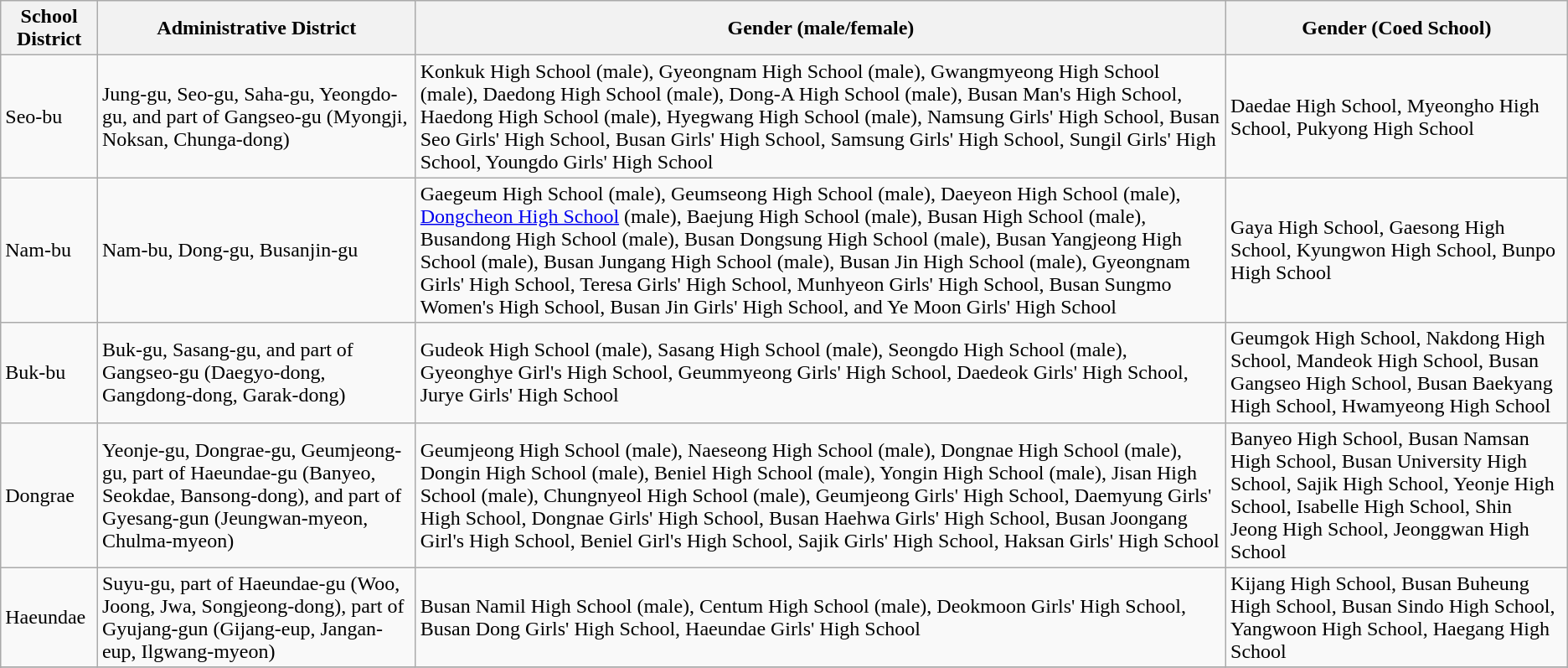<table class="wikitable">
<tr>
<th>School District</th>
<th>Administrative District</th>
<th>Gender (male/female)</th>
<th>Gender (Coed School)</th>
</tr>
<tr>
<td>Seo-bu</td>
<td>Jung-gu, Seo-gu, Saha-gu, Yeongdo-gu, and part of Gangseo-gu (Myongji, Noksan, Chunga-dong)</td>
<td>Konkuk High School (male), Gyeongnam High School (male), Gwangmyeong High School (male), Daedong High School (male), Dong-A High School (male), Busan Man's High School, Haedong High School (male), Hyegwang High School (male), Namsung Girls' High School, Busan Seo Girls' High School, Busan Girls' High School, Samsung Girls' High School, Sungil Girls' High School, Youngdo Girls' High School</td>
<td>Daedae High School, Myeongho High School, Pukyong High School</td>
</tr>
<tr>
<td>Nam-bu</td>
<td>Nam-bu, Dong-gu, Busanjin-gu</td>
<td>Gaegeum High School (male), Geumseong High School (male), Daeyeon High School (male), <a href='#'>Dongcheon High School</a> (male), Baejung High School (male), Busan High School (male), Busandong High School (male), Busan Dongsung High School (male), Busan Yangjeong High School (male), Busan Jungang High School (male), Busan Jin High School (male), Gyeongnam Girls' High School, Teresa Girls' High School, Munhyeon Girls' High School, Busan Sungmo Women's High School, Busan Jin Girls' High School, and Ye Moon Girls' High School</td>
<td>Gaya High School, Gaesong High School, Kyungwon High School, Bunpo High School</td>
</tr>
<tr>
<td>Buk-bu</td>
<td>Buk-gu, Sasang-gu, and part of Gangseo-gu (Daegyo-dong, Gangdong-dong, Garak-dong)</td>
<td>Gudeok High School (male), Sasang High School (male), Seongdo High School (male), Gyeonghye Girl's High School, Geummyeong Girls' High School, Daedeok Girls' High School, Jurye Girls' High School</td>
<td>Geumgok High School, Nakdong High School, Mandeok High School, Busan Gangseo High School, Busan Baekyang High School, Hwamyeong High School</td>
</tr>
<tr>
<td>Dongrae</td>
<td>Yeonje-gu, Dongrae-gu, Geumjeong-gu, part of Haeundae-gu (Banyeo, Seokdae, Bansong-dong), and part of Gyesang-gun (Jeungwan-myeon, Chulma-myeon)</td>
<td>Geumjeong High School (male), Naeseong High School (male), Dongnae High School (male), Dongin High School (male), Beniel High School (male), Yongin High School (male), Jisan High School (male), Chungnyeol High School (male), Geumjeong Girls' High School, Daemyung Girls' High School, Dongnae Girls' High School, Busan Haehwa Girls' High School, Busan Joongang Girl's High School, Beniel Girl's High School, Sajik Girls' High School, Haksan Girls' High School</td>
<td>Banyeo High School, Busan Namsan High School, Busan University High School, Sajik High School, Yeonje High School, Isabelle High School, Shin Jeong High School, Jeonggwan High School</td>
</tr>
<tr>
<td>Haeundae</td>
<td>Suyu-gu, part of Haeundae-gu (Woo, Joong, Jwa, Songjeong-dong), part of Gyujang-gun (Gijang-eup, Jangan-eup, Ilgwang-myeon)</td>
<td>Busan Namil High School (male), Centum High School (male), Deokmoon Girls' High School, Busan Dong Girls' High School, Haeundae Girls' High School</td>
<td>Kijang High School, Busan Buheung High School, Busan Sindo High School, Yangwoon High School, Haegang High School</td>
</tr>
<tr>
</tr>
<tr align="center">
</tr>
</table>
